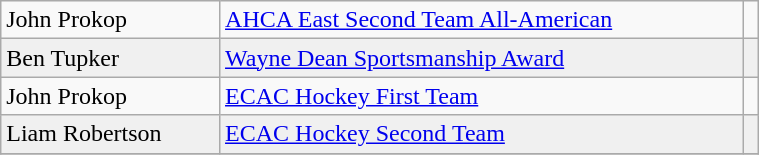<table class="wikitable" width=40%>
<tr>
<td>John Prokop</td>
<td rowspan=1><a href='#'>AHCA East Second Team All-American</a></td>
<td rowspan=1></td>
</tr>
<tr bgcolor=f0f0f0>
<td>Ben Tupker</td>
<td><a href='#'>Wayne Dean Sportsmanship Award</a></td>
<td></td>
</tr>
<tr>
<td>John Prokop</td>
<td rowspan=1><a href='#'>ECAC Hockey First Team</a></td>
<td rowspan=1></td>
</tr>
<tr bgcolor=f0f0f0>
<td>Liam Robertson</td>
<td rowspan=1><a href='#'>ECAC Hockey Second Team</a></td>
<td rowspan=1></td>
</tr>
<tr>
</tr>
</table>
